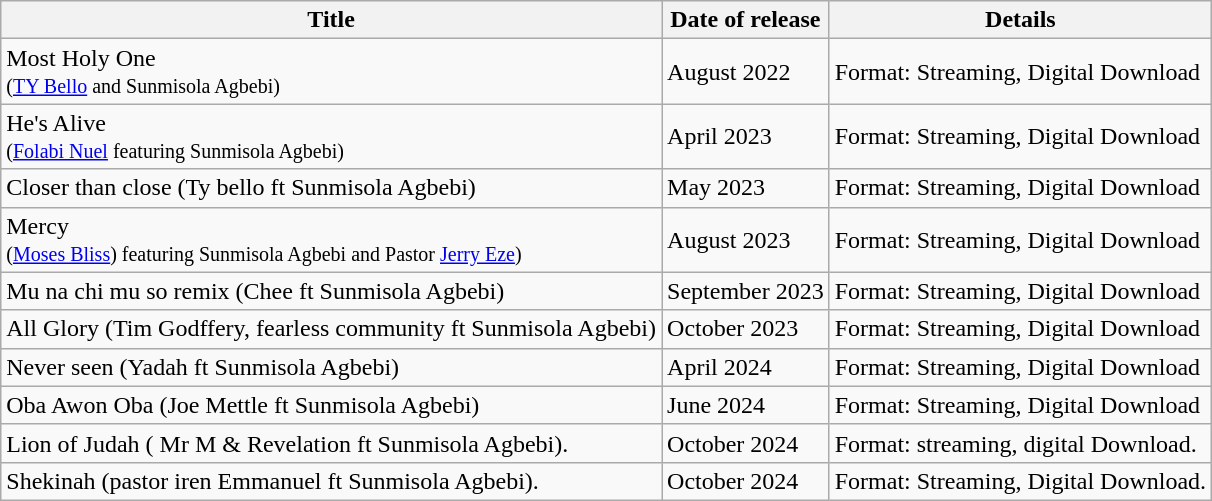<table class="wikitable">
<tr>
<th>Title</th>
<th>Date of release</th>
<th>Details</th>
</tr>
<tr>
<td>Most Holy One<br><small>(<a href='#'>TY Bello</a> and Sunmisola Agbebi)</small></td>
<td>August 2022</td>
<td>Format: Streaming, Digital Download</td>
</tr>
<tr>
<td>He's Alive<br><small>(<a href='#'>Folabi Nuel</a> featuring Sunmisola Agbebi)</small></td>
<td>April 2023</td>
<td>Format: Streaming, Digital Download</td>
</tr>
<tr>
<td>Closer than close (Ty bello ft Sunmisola Agbebi)</td>
<td>May 2023</td>
<td>Format: Streaming, Digital Download</td>
</tr>
<tr>
<td>Mercy<br><small>(<a href='#'>Moses Bliss</a>) featuring Sunmisola Agbebi and Pastor <a href='#'>Jerry Eze</a>)</small></td>
<td>August 2023</td>
<td>Format: Streaming, Digital Download</td>
</tr>
<tr>
<td>Mu na chi mu so remix (Chee ft Sunmisola Agbebi)</td>
<td>September 2023</td>
<td>Format: Streaming, Digital Download</td>
</tr>
<tr>
<td>All Glory (Tim Godffery, fearless community ft Sunmisola Agbebi)</td>
<td>October 2023</td>
<td>Format: Streaming, Digital Download</td>
</tr>
<tr>
<td>Never seen (Yadah ft Sunmisola Agbebi)</td>
<td>April 2024</td>
<td>Format: Streaming, Digital Download</td>
</tr>
<tr>
<td>Oba Awon Oba (Joe Mettle ft Sunmisola Agbebi)</td>
<td>June 2024</td>
<td>Format: Streaming, Digital Download</td>
</tr>
<tr>
<td>Lion of Judah ( Mr M  & Revelation ft Sunmisola Agbebi).</td>
<td>October 2024</td>
<td>Format: streaming, digital Download.</td>
</tr>
<tr>
<td>Shekinah (pastor iren Emmanuel ft Sunmisola Agbebi).</td>
<td>October 2024</td>
<td>Format: Streaming, Digital Download.</td>
</tr>
</table>
